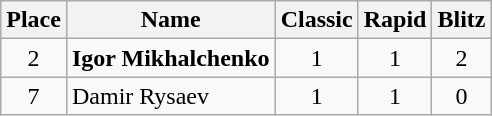<table class="wikitable">
<tr>
<th>Place</th>
<th>Name</th>
<th>Classic</th>
<th>Rapid</th>
<th>Blitz</th>
</tr>
<tr align="center">
<td>2</td>
<td align="left"><strong> Igor Mikhalchenko</strong></td>
<td>1</td>
<td>1</td>
<td>2</td>
</tr>
<tr align="center">
<td>7</td>
<td align="left"> Damir Rysaev</td>
<td>1</td>
<td>1</td>
<td>0</td>
</tr>
</table>
